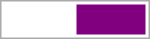<table style=" width: 100px; border: 1px solid #aaaaaa">
<tr>
<td style="background-color:white"> </td>
<td style="background-color:purple"> </td>
</tr>
</table>
